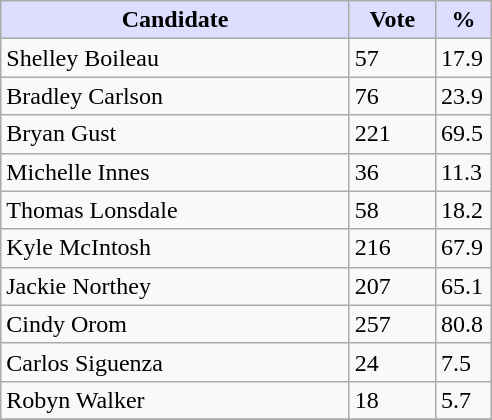<table class="wikitable">
<tr>
<th style="background:#ddf; width:225px;">Candidate</th>
<th style="background:#ddf; width:50px;">Vote</th>
<th style="background:#ddf; width:30px;">%</th>
</tr>
<tr>
<td>Shelley Boileau</td>
<td>57</td>
<td>17.9</td>
</tr>
<tr>
<td>Bradley Carlson</td>
<td>76</td>
<td>23.9</td>
</tr>
<tr>
<td>Bryan Gust</td>
<td>221</td>
<td>69.5</td>
</tr>
<tr>
<td>Michelle Innes</td>
<td>36</td>
<td>11.3</td>
</tr>
<tr>
<td>Thomas Lonsdale</td>
<td>58</td>
<td>18.2</td>
</tr>
<tr>
<td>Kyle McIntosh</td>
<td>216</td>
<td>67.9</td>
</tr>
<tr>
<td>Jackie Northey</td>
<td>207</td>
<td>65.1</td>
</tr>
<tr>
<td>Cindy Orom</td>
<td>257</td>
<td>80.8</td>
</tr>
<tr>
<td>Carlos Siguenza</td>
<td>24</td>
<td>7.5</td>
</tr>
<tr>
<td>Robyn Walker</td>
<td>18</td>
<td>5.7</td>
</tr>
<tr>
</tr>
</table>
